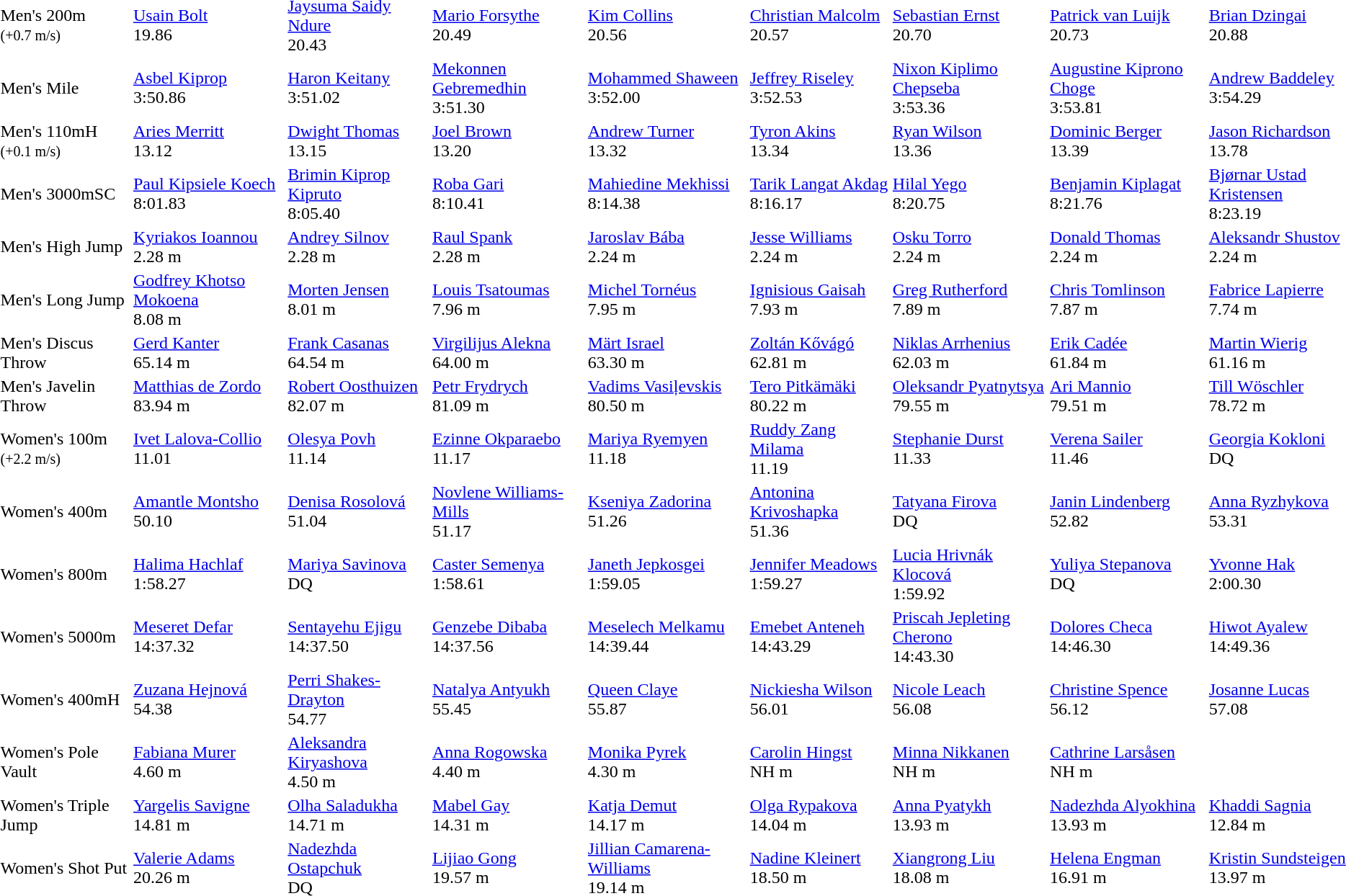<table>
<tr>
<td>Men's 200m<br><small>(+0.7 m/s)</small></td>
<td><a href='#'>Usain Bolt</a><br>  19.86</td>
<td><a href='#'>Jaysuma Saidy Ndure</a><br>  20.43</td>
<td><a href='#'>Mario Forsythe</a><br>  20.49</td>
<td><a href='#'>Kim Collins</a><br>  20.56</td>
<td><a href='#'>Christian Malcolm</a><br>  20.57</td>
<td><a href='#'>Sebastian Ernst</a><br>  20.70</td>
<td><a href='#'>Patrick van Luijk</a><br>  20.73</td>
<td><a href='#'>Brian Dzingai</a><br>  20.88</td>
</tr>
<tr>
<td>Men's Mile</td>
<td><a href='#'>Asbel Kiprop</a><br>  3:50.86</td>
<td><a href='#'>Haron Keitany</a><br>  3:51.02</td>
<td><a href='#'>Mekonnen Gebremedhin</a><br>  3:51.30</td>
<td><a href='#'>Mohammed Shaween</a><br>  3:52.00</td>
<td><a href='#'>Jeffrey Riseley</a><br>  3:52.53</td>
<td><a href='#'>Nixon Kiplimo Chepseba</a><br>  3:53.36</td>
<td><a href='#'>Augustine Kiprono Choge</a><br>  3:53.81</td>
<td><a href='#'>Andrew Baddeley</a><br>  3:54.29</td>
</tr>
<tr>
<td>Men's 110mH<br><small>(+0.1 m/s)</small></td>
<td><a href='#'>Aries Merritt</a><br>  13.12</td>
<td><a href='#'>Dwight Thomas</a><br>  13.15</td>
<td><a href='#'>Joel Brown</a><br>  13.20</td>
<td><a href='#'>Andrew Turner</a><br>  13.32</td>
<td><a href='#'>Tyron Akins</a><br>  13.34</td>
<td><a href='#'>Ryan Wilson</a><br>  13.36</td>
<td><a href='#'>Dominic Berger</a><br>  13.39</td>
<td><a href='#'>Jason Richardson</a><br>  13.78</td>
</tr>
<tr>
<td>Men's 3000mSC</td>
<td><a href='#'>Paul Kipsiele Koech</a><br>  8:01.83</td>
<td><a href='#'>Brimin Kiprop Kipruto</a><br>  8:05.40</td>
<td><a href='#'>Roba Gari</a><br>  8:10.41</td>
<td><a href='#'>Mahiedine Mekhissi</a><br>  8:14.38</td>
<td><a href='#'>Tarik Langat Akdag</a><br>  8:16.17</td>
<td><a href='#'>Hilal Yego</a><br>  8:20.75</td>
<td><a href='#'>Benjamin Kiplagat</a><br>  8:21.76</td>
<td><a href='#'>Bjørnar Ustad Kristensen</a><br>  8:23.19</td>
</tr>
<tr>
<td>Men's High Jump</td>
<td><a href='#'>Kyriakos Ioannou</a><br>  2.28 m</td>
<td><a href='#'>Andrey Silnov</a><br>  2.28 m</td>
<td><a href='#'>Raul Spank</a><br>  2.28 m</td>
<td><a href='#'>Jaroslav Bába</a><br>  2.24 m</td>
<td><a href='#'>Jesse Williams</a><br>  2.24 m</td>
<td><a href='#'>Osku Torro</a><br>  2.24 m</td>
<td><a href='#'>Donald Thomas</a><br>  2.24 m</td>
<td><a href='#'>Aleksandr Shustov</a><br>  2.24 m</td>
</tr>
<tr>
<td>Men's Long Jump</td>
<td><a href='#'>Godfrey Khotso Mokoena</a><br>  8.08 m</td>
<td><a href='#'>Morten Jensen</a><br>  8.01 m</td>
<td><a href='#'>Louis Tsatoumas</a><br>  7.96 m</td>
<td><a href='#'>Michel Tornéus</a><br>  7.95 m</td>
<td><a href='#'>Ignisious Gaisah</a><br>  7.93 m</td>
<td><a href='#'>Greg Rutherford</a><br>  7.89 m</td>
<td><a href='#'>Chris Tomlinson</a><br>  7.87 m</td>
<td><a href='#'>Fabrice Lapierre</a><br>  7.74 m</td>
</tr>
<tr>
<td>Men's Discus Throw</td>
<td><a href='#'>Gerd Kanter</a><br>  65.14 m</td>
<td><a href='#'>Frank Casanas</a><br>  64.54 m</td>
<td><a href='#'>Virgilijus Alekna</a><br>  64.00 m</td>
<td><a href='#'>Märt Israel</a><br>  63.30 m</td>
<td><a href='#'>Zoltán Kővágó</a><br>  62.81 m</td>
<td><a href='#'>Niklas Arrhenius</a><br>  62.03 m</td>
<td><a href='#'>Erik Cadée</a><br>  61.84 m</td>
<td><a href='#'>Martin Wierig</a><br>  61.16 m</td>
</tr>
<tr>
<td>Men's Javelin Throw</td>
<td><a href='#'>Matthias de Zordo</a><br>  83.94 m</td>
<td><a href='#'>Robert Oosthuizen</a><br>  82.07 m</td>
<td><a href='#'>Petr Frydrych</a><br>  81.09 m</td>
<td><a href='#'>Vadims Vasiļevskis</a><br>  80.50 m</td>
<td><a href='#'>Tero Pitkämäki</a><br>  80.22 m</td>
<td><a href='#'>Oleksandr Pyatnytsya</a><br>  79.55 m</td>
<td><a href='#'>Ari Mannio</a><br>  79.51 m</td>
<td><a href='#'>Till Wöschler</a><br>  78.72 m</td>
</tr>
<tr>
<td>Women's 100m<br><small>(+2.2 m/s)</small></td>
<td><a href='#'>Ivet Lalova-Collio</a><br>  11.01</td>
<td><a href='#'>Olesya Povh</a><br>  11.14</td>
<td><a href='#'>Ezinne Okparaebo</a><br>  11.17</td>
<td><a href='#'>Mariya Ryemyen</a><br>  11.18</td>
<td><a href='#'>Ruddy Zang Milama</a><br>  11.19</td>
<td><a href='#'>Stephanie Durst</a><br>  11.33</td>
<td><a href='#'>Verena Sailer</a><br>  11.46</td>
<td><a href='#'>Georgia Kokloni</a><br>  DQ</td>
</tr>
<tr>
<td>Women's 400m</td>
<td><a href='#'>Amantle Montsho</a><br>  50.10</td>
<td><a href='#'>Denisa Rosolová</a><br>  51.04</td>
<td><a href='#'>Novlene Williams-Mills</a><br>  51.17</td>
<td><a href='#'>Kseniya Zadorina</a><br>  51.26</td>
<td><a href='#'>Antonina Krivoshapka</a><br>  51.36</td>
<td><a href='#'>Tatyana Firova</a><br>  DQ</td>
<td><a href='#'>Janin Lindenberg</a><br>  52.82</td>
<td><a href='#'>Anna Ryzhykova</a><br>  53.31</td>
</tr>
<tr>
<td>Women's 800m</td>
<td><a href='#'>Halima Hachlaf</a><br>  1:58.27</td>
<td><a href='#'>Mariya Savinova</a><br>  DQ</td>
<td><a href='#'>Caster Semenya</a><br>  1:58.61</td>
<td><a href='#'>Janeth Jepkosgei</a><br>  1:59.05</td>
<td><a href='#'>Jennifer Meadows</a><br>  1:59.27</td>
<td><a href='#'>Lucia Hrivnák Klocová</a><br>  1:59.92</td>
<td><a href='#'>Yuliya Stepanova</a><br>  DQ</td>
<td><a href='#'>Yvonne Hak</a><br>  2:00.30</td>
</tr>
<tr>
<td>Women's 5000m</td>
<td><a href='#'>Meseret Defar</a><br>  14:37.32</td>
<td><a href='#'>Sentayehu Ejigu</a><br>  14:37.50</td>
<td><a href='#'>Genzebe Dibaba</a><br>  14:37.56</td>
<td><a href='#'>Meselech Melkamu</a><br>  14:39.44</td>
<td><a href='#'>Emebet Anteneh</a><br>  14:43.29</td>
<td><a href='#'>Priscah Jepleting Cherono</a><br>  14:43.30</td>
<td><a href='#'>Dolores Checa</a><br>  14:46.30</td>
<td><a href='#'>Hiwot Ayalew</a><br>  14:49.36</td>
</tr>
<tr>
<td>Women's 400mH</td>
<td><a href='#'>Zuzana Hejnová</a><br>  54.38</td>
<td><a href='#'>Perri Shakes-Drayton</a><br>  54.77</td>
<td><a href='#'>Natalya Antyukh</a><br>  55.45</td>
<td><a href='#'>Queen Claye</a><br>  55.87</td>
<td><a href='#'>Nickiesha Wilson</a><br>  56.01</td>
<td><a href='#'>Nicole Leach</a><br>  56.08</td>
<td><a href='#'>Christine Spence</a><br>  56.12</td>
<td><a href='#'>Josanne Lucas</a><br>  57.08</td>
</tr>
<tr>
<td>Women's Pole Vault</td>
<td><a href='#'>Fabiana Murer</a><br>  4.60 m</td>
<td><a href='#'>Aleksandra Kiryashova</a><br>  4.50 m</td>
<td><a href='#'>Anna Rogowska</a><br>  4.40 m</td>
<td><a href='#'>Monika Pyrek</a><br>  4.30 m</td>
<td><a href='#'>Carolin Hingst</a><br>  NH m</td>
<td><a href='#'>Minna Nikkanen</a><br>  NH m</td>
<td><a href='#'>Cathrine Larsåsen</a><br>  NH m</td>
</tr>
<tr>
<td>Women's Triple Jump</td>
<td><a href='#'>Yargelis Savigne</a><br>  14.81 m</td>
<td><a href='#'>Olha Saladukha</a><br>  14.71 m</td>
<td><a href='#'>Mabel Gay</a><br>  14.31 m</td>
<td><a href='#'>Katja Demut</a><br>  14.17 m</td>
<td><a href='#'>Olga Rypakova</a><br>  14.04 m</td>
<td><a href='#'>Anna Pyatykh</a><br>  13.93 m</td>
<td><a href='#'>Nadezhda Alyokhina</a><br>  13.93 m</td>
<td><a href='#'>Khaddi Sagnia</a><br>  12.84 m</td>
</tr>
<tr>
<td>Women's Shot Put</td>
<td><a href='#'>Valerie Adams</a><br>  20.26 m</td>
<td><a href='#'>Nadezhda Ostapchuk</a><br>  DQ</td>
<td><a href='#'>Lijiao Gong</a><br>  19.57 m</td>
<td><a href='#'>Jillian Camarena-Williams</a><br>  19.14 m</td>
<td><a href='#'>Nadine Kleinert</a><br>  18.50 m</td>
<td><a href='#'>Xiangrong Liu</a><br>  18.08 m</td>
<td><a href='#'>Helena Engman</a><br>  16.91 m</td>
<td><a href='#'>Kristin Sundsteigen</a><br>  13.97 m</td>
</tr>
</table>
